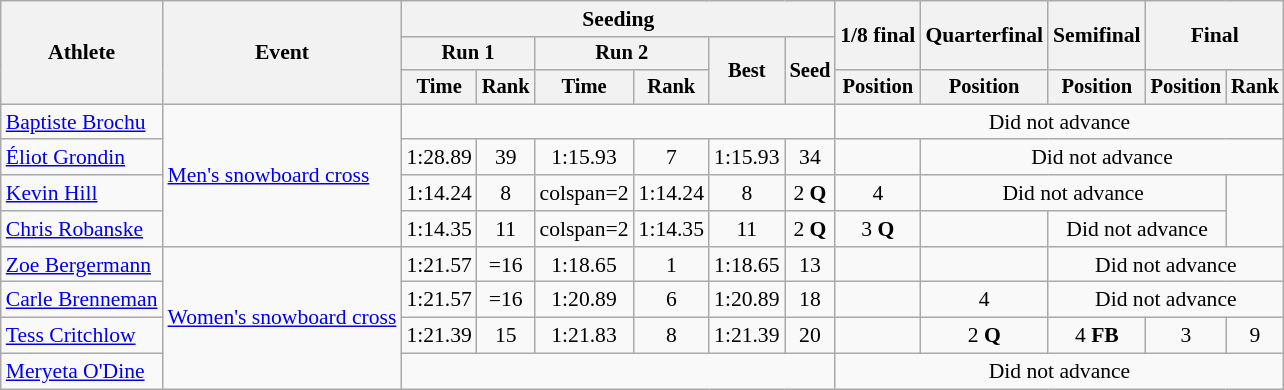<table class=wikitable style=font-size:90%>
<tr>
<th rowspan=3>Athlete</th>
<th rowspan=3>Event</th>
<th colspan=6>Seeding</th>
<th rowspan=2>1/8 final</th>
<th rowspan=2>Quarterfinal</th>
<th rowspan=2>Semifinal</th>
<th rowspan=2 colspan=2>Final</th>
</tr>
<tr style=font-size:95%>
<th colspan=2>Run 1</th>
<th colspan=2>Run 2</th>
<th rowspan=2>Best</th>
<th rowspan=2>Seed</th>
</tr>
<tr style=font-size:95%>
<th>Time</th>
<th>Rank</th>
<th>Time</th>
<th>Rank</th>
<th>Position</th>
<th>Position</th>
<th>Position</th>
<th>Position</th>
<th>Rank</th>
</tr>
<tr align=center>
<td align="left"><a href='#'>Baptiste Brochu</a></td>
<td rowspan="4" align="left"><a href='#'>Men's snowboard cross</a></td>
<td colspan="6"></td>
<td colspan="5">Did not advance</td>
</tr>
<tr align=center>
<td align=left><a href='#'>Éliot Grondin</a></td>
<td>1:28.89</td>
<td>39</td>
<td>1:15.93</td>
<td>7</td>
<td>1:15.93</td>
<td>34</td>
<td></td>
<td colspan="4">Did not advance</td>
</tr>
<tr align=center>
<td align="left"><a href='#'>Kevin Hill</a></td>
<td>1:14.24</td>
<td>8</td>
<td>colspan=2 </td>
<td>1:14.24</td>
<td>8</td>
<td>2 <strong>Q</strong></td>
<td>4</td>
<td colspan="3">Did not advance</td>
</tr>
<tr align=center>
<td align="left"><a href='#'>Chris Robanske</a></td>
<td>1:14.35</td>
<td>11</td>
<td>colspan=2 </td>
<td>1:14.35</td>
<td>11</td>
<td>2 <strong>Q</strong></td>
<td>3 <strong>Q</strong></td>
<td></td>
<td colspan="2">Did not advance</td>
</tr>
<tr align=center>
<td align="left"><a href='#'>Zoe Bergermann</a></td>
<td align=left rowspan="4"><a href='#'>Women's snowboard cross</a></td>
<td>1:21.57</td>
<td>=16</td>
<td>1:18.65</td>
<td>1</td>
<td>1:18.65</td>
<td>13</td>
<td></td>
<td></td>
<td colspan=3>Did not advance</td>
</tr>
<tr align="center">
<td align="left"><a href='#'>Carle Brenneman</a></td>
<td>1:21.57</td>
<td>=16</td>
<td>1:20.89</td>
<td>6</td>
<td>1:20.89</td>
<td>18</td>
<td></td>
<td>4</td>
<td colspan=3>Did not advance</td>
</tr>
<tr align=center>
<td align="left"><a href='#'>Tess Critchlow</a></td>
<td>1:21.39</td>
<td>15</td>
<td>1:21.83</td>
<td>8</td>
<td>1:21.39</td>
<td>20</td>
<td></td>
<td>2 <strong>Q</strong></td>
<td>4 <strong>FB</strong></td>
<td>3</td>
<td>9</td>
</tr>
<tr align=center>
<td align="left"><a href='#'>Meryeta O'Dine</a></td>
<td colspan="6"></td>
<td colspan="5">Did not advance</td>
</tr>
</table>
